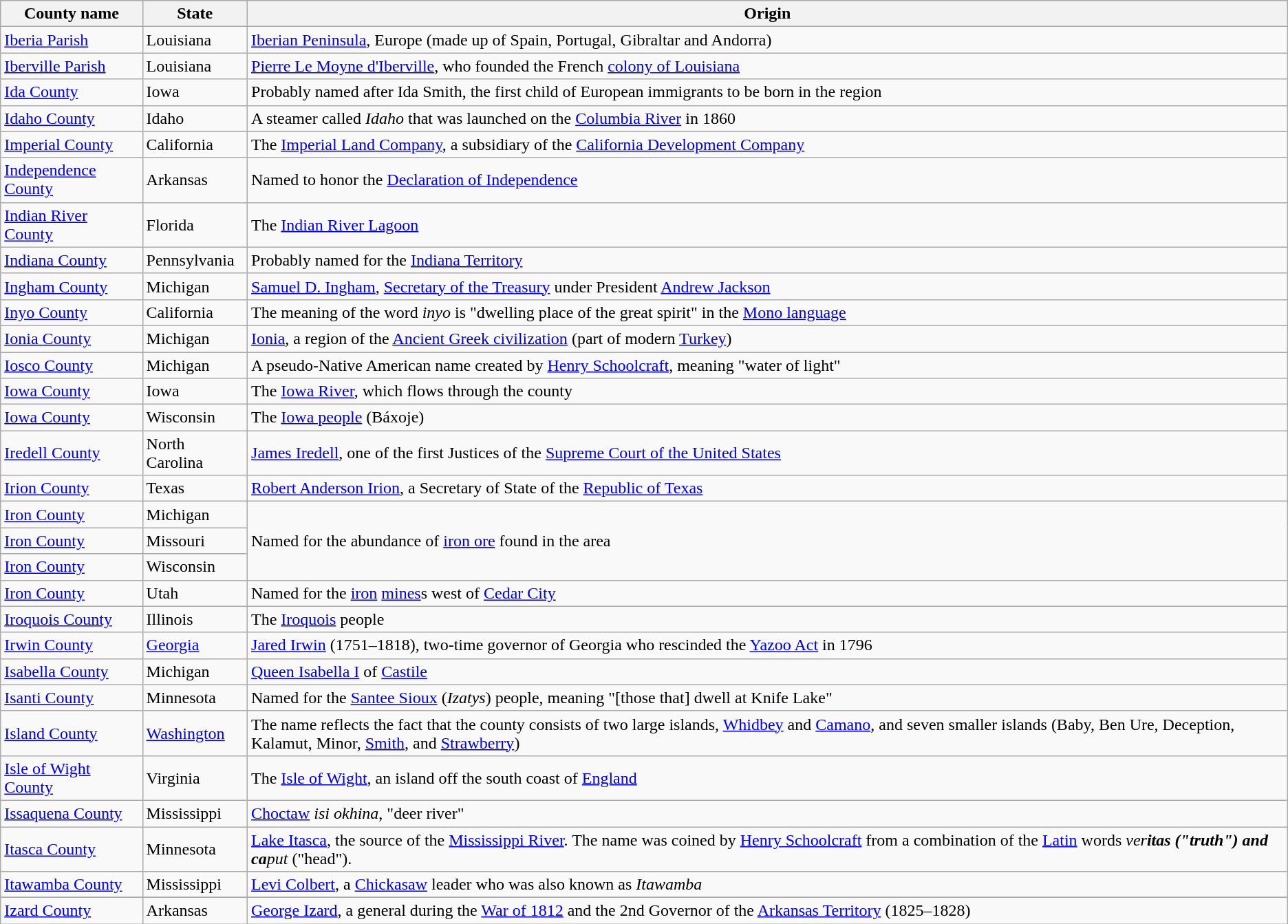<table class="wikitable sortable">
<tr>
<th>County name</th>
<th>State</th>
<th>Origin</th>
</tr>
<tr>
<td><a href='#'>Iberia Parish</a></td>
<td>Louisiana</td>
<td><a href='#'>Iberian Peninsula</a>, Europe (made up of Spain, Portugal, Gibraltar and Andorra)</td>
</tr>
<tr>
<td><a href='#'>Iberville Parish</a></td>
<td>Louisiana</td>
<td><a href='#'>Pierre Le Moyne d'Iberville</a>, who founded the French <a href='#'>colony of Louisiana</a></td>
</tr>
<tr>
<td><a href='#'>Ida County</a></td>
<td>Iowa</td>
<td>Probably named after Ida Smith, the first child of European immigrants to be born in the region</td>
</tr>
<tr>
<td><a href='#'>Idaho County</a></td>
<td>Idaho</td>
<td>A steamer called <em>Idaho</em> that was launched on the <a href='#'>Columbia River</a> in 1860</td>
</tr>
<tr>
<td><a href='#'>Imperial County</a></td>
<td>California</td>
<td>The <a href='#'>Imperial Land Company</a>, a subsidiary of the <a href='#'>California Development Company</a></td>
</tr>
<tr>
<td><a href='#'>Independence County</a></td>
<td>Arkansas</td>
<td>Named to honor the <a href='#'>Declaration of Independence</a></td>
</tr>
<tr>
<td><a href='#'>Indian River County</a></td>
<td>Florida</td>
<td>The <a href='#'>Indian River Lagoon</a></td>
</tr>
<tr>
<td><a href='#'>Indiana County</a></td>
<td>Pennsylvania</td>
<td>Probably named for the <a href='#'>Indiana Territory</a></td>
</tr>
<tr>
<td><a href='#'>Ingham County</a></td>
<td>Michigan</td>
<td><a href='#'>Samuel D. Ingham</a>, <a href='#'>Secretary of the Treasury</a> under President <a href='#'>Andrew Jackson</a></td>
</tr>
<tr>
<td><a href='#'>Inyo County</a></td>
<td>California</td>
<td>The meaning of the word <em>inyo</em> is "dwelling place of the great spirit" in the <a href='#'>Mono language</a></td>
</tr>
<tr>
<td><a href='#'>Ionia County</a></td>
<td>Michigan</td>
<td><a href='#'>Ionia</a>, a region of the <a href='#'>Ancient Greek civilization</a> (part of modern <a href='#'>Turkey</a>)</td>
</tr>
<tr>
<td><a href='#'>Iosco County</a></td>
<td>Michigan</td>
<td>A pseudo-Native American name created by <a href='#'>Henry Schoolcraft</a>, meaning "water of light"</td>
</tr>
<tr>
<td><a href='#'>Iowa County</a></td>
<td>Iowa</td>
<td>The <a href='#'>Iowa River</a>, which flows through the county</td>
</tr>
<tr>
<td><a href='#'>Iowa County</a></td>
<td>Wisconsin</td>
<td>The <a href='#'>Iowa people</a> (Báxoje)</td>
</tr>
<tr>
<td><a href='#'>Iredell County</a></td>
<td>North Carolina</td>
<td><a href='#'>James Iredell</a>, one of the first Justices of the <a href='#'>Supreme Court of the United States</a></td>
</tr>
<tr>
<td><a href='#'>Irion County</a></td>
<td>Texas</td>
<td><a href='#'>Robert Anderson Irion</a>, a Secretary of State of the <a href='#'>Republic of Texas</a></td>
</tr>
<tr>
<td><a href='#'>Iron County</a></td>
<td>Michigan</td>
<td rowspan=3>Named for the abundance of <a href='#'>iron ore</a> found in the area</td>
</tr>
<tr>
<td><a href='#'>Iron County</a></td>
<td>Missouri</td>
</tr>
<tr>
<td><a href='#'>Iron County</a></td>
<td>Wisconsin</td>
</tr>
<tr>
<td><a href='#'>Iron County</a></td>
<td>Utah</td>
<td>Named for the <a href='#'>iron</a> <a href='#'>mines</a>s west of <a href='#'>Cedar City</a></td>
</tr>
<tr>
<td><a href='#'>Iroquois County</a></td>
<td>Illinois</td>
<td>The <a href='#'>Iroquois</a> people</td>
</tr>
<tr>
<td><a href='#'>Irwin County</a></td>
<td><a href='#'>Georgia</a></td>
<td><a href='#'>Jared Irwin</a> (1751–1818), two-time governor of Georgia who rescinded the <a href='#'>Yazoo Act</a> in 1796</td>
</tr>
<tr>
<td><a href='#'>Isabella County</a></td>
<td>Michigan</td>
<td><a href='#'>Queen Isabella I</a> of <a href='#'>Castile</a></td>
</tr>
<tr>
<td><a href='#'>Isanti County</a></td>
<td>Minnesota</td>
<td>Named for the <a href='#'>Santee Sioux</a> (<em>Izatys</em>) people, meaning "[those that] dwell at Knife Lake"</td>
</tr>
<tr>
<td><a href='#'>Island County</a></td>
<td><a href='#'>Washington</a></td>
<td>The name reflects the fact that the county consists of two large islands, <a href='#'>Whidbey</a> and <a href='#'>Camano</a>, and seven smaller islands (Baby, Ben Ure, Deception, Kalamut, Minor, <a href='#'>Smith</a>, and <a href='#'>Strawberry</a>)</td>
</tr>
<tr>
<td><a href='#'>Isle of Wight County</a></td>
<td>Virginia</td>
<td>The <a href='#'>Isle of Wight</a>, an island off the south coast of <a href='#'>England</a></td>
</tr>
<tr>
<td><a href='#'>Issaquena County</a></td>
<td>Mississippi</td>
<td><a href='#'>Choctaw</a> <em>isi okhina</em>, "deer river"</td>
</tr>
<tr>
<td><a href='#'>Itasca County</a></td>
<td>Minnesota</td>
<td><a href='#'>Lake Itasca</a>, the source of the <a href='#'>Mississippi River</a>. The name was coined by <a href='#'>Henry Schoolcraft</a> from a combination of the <a href='#'>Latin</a> words <em>ver<strong>itas<strong><em> ("truth") and </em></strong>ca</strong>put</em> ("head").</td>
</tr>
<tr>
<td><a href='#'>Itawamba County</a></td>
<td>Mississippi</td>
<td><a href='#'>Levi Colbert</a>, a <a href='#'>Chickasaw</a> leader who was also known as <em>Itawamba</em></td>
</tr>
<tr>
</tr>
<tr>
<td><a href='#'>Izard County</a></td>
<td>Arkansas</td>
<td><a href='#'>George Izard</a>, a general during the <a href='#'>War of 1812</a> and the 2nd Governor of the <a href='#'>Arkansas Territory</a> (1825–1828)</td>
</tr>
</table>
